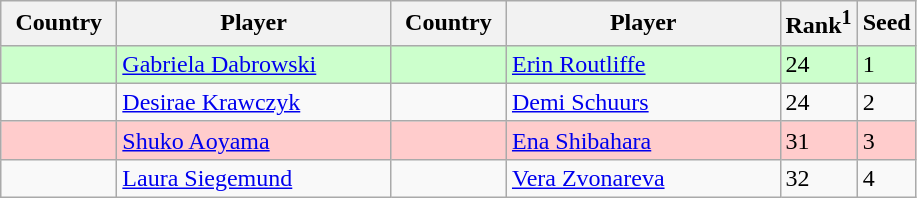<table class="sortable wikitable">
<tr>
<th width="70">Country</th>
<th width="175">Player</th>
<th width="70">Country</th>
<th width="175">Player</th>
<th>Rank<sup>1</sup></th>
<th>Seed</th>
</tr>
<tr style="background:#cfc;">
<td></td>
<td><a href='#'>Gabriela Dabrowski</a></td>
<td></td>
<td><a href='#'>Erin Routliffe</a></td>
<td>24</td>
<td>1</td>
</tr>
<tr>
<td></td>
<td><a href='#'>Desirae Krawczyk</a></td>
<td></td>
<td><a href='#'>Demi Schuurs</a></td>
<td>24</td>
<td>2</td>
</tr>
<tr style="background:#fcc;">
<td></td>
<td><a href='#'>Shuko Aoyama</a></td>
<td></td>
<td><a href='#'>Ena Shibahara</a></td>
<td>31</td>
<td>3</td>
</tr>
<tr>
<td></td>
<td><a href='#'>Laura Siegemund</a></td>
<td></td>
<td><a href='#'>Vera Zvonareva</a></td>
<td>32</td>
<td>4</td>
</tr>
</table>
